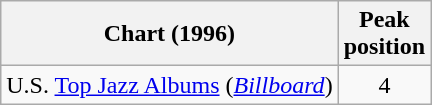<table class="wikitable">
<tr>
<th>Chart (1996)</th>
<th>Peak<br>position</th>
</tr>
<tr>
<td>U.S. <a href='#'>Top Jazz Albums</a> (<em><a href='#'>Billboard</a></em>)</td>
<td align="center">4</td>
</tr>
</table>
